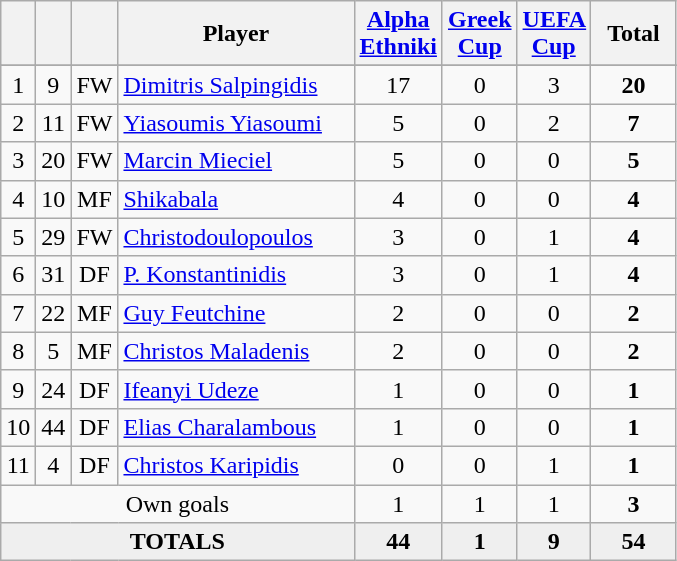<table class="wikitable sortable" style="text-align:center">
<tr>
<th width=5></th>
<th width=5></th>
<th width=5></th>
<th width=150>Player</th>
<th width=30><a href='#'>Alpha Ethniki</a></th>
<th width=30><a href='#'>Greek Cup</a></th>
<th width=30px><a href='#'>UEFA Cup</a></th>
<th width=50>Total</th>
</tr>
<tr>
</tr>
<tr>
<td>1</td>
<td>9</td>
<td>FW</td>
<td align=left> <a href='#'>Dimitris Salpingidis</a></td>
<td>17</td>
<td>0</td>
<td>3</td>
<td><strong>20</strong></td>
</tr>
<tr>
<td>2</td>
<td>11</td>
<td>FW</td>
<td align=left> <a href='#'>Yiasoumis Yiasoumi</a></td>
<td>5</td>
<td>0</td>
<td>2</td>
<td><strong>7</strong></td>
</tr>
<tr>
<td>3</td>
<td>20</td>
<td>FW</td>
<td align=left> <a href='#'>Marcin Mieciel</a></td>
<td>5</td>
<td>0</td>
<td>0</td>
<td><strong>5</strong></td>
</tr>
<tr>
<td>4</td>
<td>10</td>
<td>MF</td>
<td align=left> <a href='#'>Shikabala</a></td>
<td>4</td>
<td>0</td>
<td>0</td>
<td><strong>4</strong></td>
</tr>
<tr>
<td>5</td>
<td>29</td>
<td>FW</td>
<td align=left> <a href='#'>Christodoulopoulos</a></td>
<td>3</td>
<td>0</td>
<td>1</td>
<td><strong>4</strong></td>
</tr>
<tr>
<td>6</td>
<td>31</td>
<td>DF</td>
<td align=left> <a href='#'>P. Konstantinidis</a></td>
<td>3</td>
<td>0</td>
<td>1</td>
<td><strong>4</strong></td>
</tr>
<tr>
<td>7</td>
<td>22</td>
<td>MF</td>
<td align=left> <a href='#'>Guy Feutchine</a></td>
<td>2</td>
<td>0</td>
<td>0</td>
<td><strong>2</strong></td>
</tr>
<tr>
<td>8</td>
<td>5</td>
<td>MF</td>
<td align=left> <a href='#'>Christos Maladenis</a></td>
<td>2</td>
<td>0</td>
<td>0</td>
<td><strong>2</strong></td>
</tr>
<tr>
<td>9</td>
<td>24</td>
<td>DF</td>
<td align=left> <a href='#'>Ifeanyi Udeze</a></td>
<td>1</td>
<td>0</td>
<td>0</td>
<td><strong>1</strong></td>
</tr>
<tr>
<td>10</td>
<td>44</td>
<td>DF</td>
<td align=left> <a href='#'>Elias Charalambous</a></td>
<td>1</td>
<td>0</td>
<td>0</td>
<td><strong>1</strong></td>
</tr>
<tr>
<td>11</td>
<td>4</td>
<td>DF</td>
<td align=left> <a href='#'>Christos Karipidis</a></td>
<td>0</td>
<td>0</td>
<td>1</td>
<td><strong>1</strong></td>
</tr>
<tr>
<td colspan="4">Own goals</td>
<td>1</td>
<td>1</td>
<td>1</td>
<td><strong>3</strong></td>
</tr>
<tr bgcolor="#EFEFEF">
<td colspan=4><strong>TOTALS</strong></td>
<td><strong>44</strong></td>
<td><strong>1</strong></td>
<td><strong>9</strong></td>
<td><strong>54</strong></td>
</tr>
</table>
